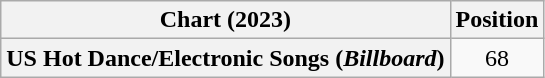<table class="wikitable sortable plainrowheaders" style="text-align:center">
<tr>
<th scope="col">Chart (2023)</th>
<th scope="col">Position</th>
</tr>
<tr>
<th scope="row">US Hot Dance/Electronic Songs (<em>Billboard</em>)</th>
<td>68</td>
</tr>
</table>
